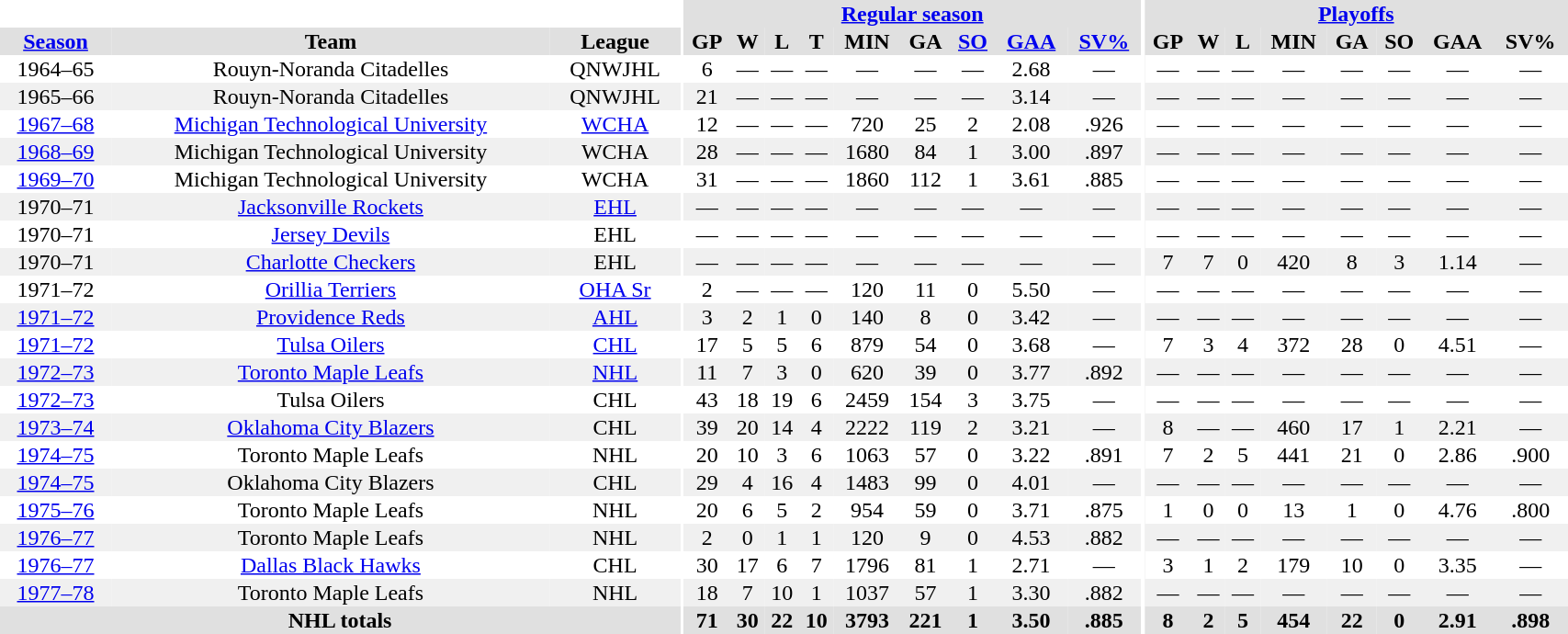<table border="0" cellpadding="1" cellspacing="0" style="width:90%; text-align:center;">
<tr bgcolor="#e0e0e0">
<th colspan="3" bgcolor="#ffffff"></th>
<th rowspan="99" bgcolor="#ffffff"></th>
<th colspan="9" bgcolor="#e0e0e0"><a href='#'>Regular season</a></th>
<th rowspan="99" bgcolor="#ffffff"></th>
<th colspan="8" bgcolor="#e0e0e0"><a href='#'>Playoffs</a></th>
</tr>
<tr bgcolor="#e0e0e0">
<th><a href='#'>Season</a></th>
<th>Team</th>
<th>League</th>
<th>GP</th>
<th>W</th>
<th>L</th>
<th>T</th>
<th>MIN</th>
<th>GA</th>
<th><a href='#'>SO</a></th>
<th><a href='#'>GAA</a></th>
<th><a href='#'>SV%</a></th>
<th>GP</th>
<th>W</th>
<th>L</th>
<th>MIN</th>
<th>GA</th>
<th>SO</th>
<th>GAA</th>
<th>SV%</th>
</tr>
<tr>
<td>1964–65</td>
<td>Rouyn-Noranda Citadelles</td>
<td>QNWJHL</td>
<td>6</td>
<td>—</td>
<td>—</td>
<td>—</td>
<td>—</td>
<td>—</td>
<td>—</td>
<td>2.68</td>
<td>—</td>
<td>—</td>
<td>—</td>
<td>—</td>
<td>—</td>
<td>—</td>
<td>—</td>
<td>—</td>
<td>—</td>
</tr>
<tr bgcolor="#f0f0f0">
<td>1965–66</td>
<td>Rouyn-Noranda Citadelles</td>
<td>QNWJHL</td>
<td>21</td>
<td>—</td>
<td>—</td>
<td>—</td>
<td>—</td>
<td>—</td>
<td>—</td>
<td>3.14</td>
<td>—</td>
<td>—</td>
<td>—</td>
<td>—</td>
<td>—</td>
<td>—</td>
<td>—</td>
<td>—</td>
<td>—</td>
</tr>
<tr>
<td><a href='#'>1967–68</a></td>
<td><a href='#'>Michigan Technological University</a></td>
<td><a href='#'>WCHA</a></td>
<td>12</td>
<td>—</td>
<td>—</td>
<td>—</td>
<td>720</td>
<td>25</td>
<td>2</td>
<td>2.08</td>
<td>.926</td>
<td>—</td>
<td>—</td>
<td>—</td>
<td>—</td>
<td>—</td>
<td>—</td>
<td>—</td>
<td>—</td>
</tr>
<tr bgcolor="#f0f0f0">
<td><a href='#'>1968–69</a></td>
<td>Michigan Technological University</td>
<td>WCHA</td>
<td>28</td>
<td>—</td>
<td>—</td>
<td>—</td>
<td>1680</td>
<td>84</td>
<td>1</td>
<td>3.00</td>
<td>.897</td>
<td>—</td>
<td>—</td>
<td>—</td>
<td>—</td>
<td>—</td>
<td>—</td>
<td>—</td>
<td>—</td>
</tr>
<tr>
<td><a href='#'>1969–70</a></td>
<td>Michigan Technological University</td>
<td>WCHA</td>
<td>31</td>
<td>—</td>
<td>—</td>
<td>—</td>
<td>1860</td>
<td>112</td>
<td>1</td>
<td>3.61</td>
<td>.885</td>
<td>—</td>
<td>—</td>
<td>—</td>
<td>—</td>
<td>—</td>
<td>—</td>
<td>—</td>
<td>—</td>
</tr>
<tr bgcolor="#f0f0f0">
<td>1970–71</td>
<td><a href='#'>Jacksonville Rockets</a></td>
<td><a href='#'>EHL</a></td>
<td>—</td>
<td>—</td>
<td>—</td>
<td>—</td>
<td>—</td>
<td>—</td>
<td>—</td>
<td>—</td>
<td>—</td>
<td>—</td>
<td>—</td>
<td>—</td>
<td>—</td>
<td>—</td>
<td>—</td>
<td>—</td>
<td>—</td>
</tr>
<tr>
<td>1970–71</td>
<td><a href='#'>Jersey Devils</a></td>
<td>EHL</td>
<td>—</td>
<td>—</td>
<td>—</td>
<td>—</td>
<td>—</td>
<td>—</td>
<td>—</td>
<td>—</td>
<td>—</td>
<td>—</td>
<td>—</td>
<td>—</td>
<td>—</td>
<td>—</td>
<td>—</td>
<td>—</td>
<td>—</td>
</tr>
<tr bgcolor="#f0f0f0">
<td>1970–71</td>
<td><a href='#'>Charlotte Checkers</a></td>
<td>EHL</td>
<td>—</td>
<td>—</td>
<td>—</td>
<td>—</td>
<td>—</td>
<td>—</td>
<td>—</td>
<td>—</td>
<td>—</td>
<td>7</td>
<td>7</td>
<td>0</td>
<td>420</td>
<td>8</td>
<td>3</td>
<td>1.14</td>
<td>—</td>
</tr>
<tr>
<td>1971–72</td>
<td><a href='#'>Orillia Terriers</a></td>
<td><a href='#'>OHA Sr</a></td>
<td>2</td>
<td>—</td>
<td>—</td>
<td>—</td>
<td>120</td>
<td>11</td>
<td>0</td>
<td>5.50</td>
<td>—</td>
<td>—</td>
<td>—</td>
<td>—</td>
<td>—</td>
<td>—</td>
<td>—</td>
<td>—</td>
<td>—</td>
</tr>
<tr bgcolor="#f0f0f0">
<td><a href='#'>1971–72</a></td>
<td><a href='#'>Providence Reds</a></td>
<td><a href='#'>AHL</a></td>
<td>3</td>
<td>2</td>
<td>1</td>
<td>0</td>
<td>140</td>
<td>8</td>
<td>0</td>
<td>3.42</td>
<td>—</td>
<td>—</td>
<td>—</td>
<td>—</td>
<td>—</td>
<td>—</td>
<td>—</td>
<td>—</td>
<td>—</td>
</tr>
<tr>
<td><a href='#'>1971–72</a></td>
<td><a href='#'>Tulsa Oilers</a></td>
<td><a href='#'>CHL</a></td>
<td>17</td>
<td>5</td>
<td>5</td>
<td>6</td>
<td>879</td>
<td>54</td>
<td>0</td>
<td>3.68</td>
<td>—</td>
<td>7</td>
<td>3</td>
<td>4</td>
<td>372</td>
<td>28</td>
<td>0</td>
<td>4.51</td>
<td>—</td>
</tr>
<tr bgcolor="#f0f0f0">
<td><a href='#'>1972–73</a></td>
<td><a href='#'>Toronto Maple Leafs</a></td>
<td><a href='#'>NHL</a></td>
<td>11</td>
<td>7</td>
<td>3</td>
<td>0</td>
<td>620</td>
<td>39</td>
<td>0</td>
<td>3.77</td>
<td>.892</td>
<td>—</td>
<td>—</td>
<td>—</td>
<td>—</td>
<td>—</td>
<td>—</td>
<td>—</td>
<td>—</td>
</tr>
<tr>
<td><a href='#'>1972–73</a></td>
<td>Tulsa Oilers</td>
<td>CHL</td>
<td>43</td>
<td>18</td>
<td>19</td>
<td>6</td>
<td>2459</td>
<td>154</td>
<td>3</td>
<td>3.75</td>
<td>—</td>
<td>—</td>
<td>—</td>
<td>—</td>
<td>—</td>
<td>—</td>
<td>—</td>
<td>—</td>
<td>—</td>
</tr>
<tr bgcolor="#f0f0f0">
<td><a href='#'>1973–74</a></td>
<td><a href='#'>Oklahoma City Blazers</a></td>
<td>CHL</td>
<td>39</td>
<td>20</td>
<td>14</td>
<td>4</td>
<td>2222</td>
<td>119</td>
<td>2</td>
<td>3.21</td>
<td>—</td>
<td>8</td>
<td>—</td>
<td>—</td>
<td>460</td>
<td>17</td>
<td>1</td>
<td>2.21</td>
<td>—</td>
</tr>
<tr>
<td><a href='#'>1974–75</a></td>
<td>Toronto Maple Leafs</td>
<td>NHL</td>
<td>20</td>
<td>10</td>
<td>3</td>
<td>6</td>
<td>1063</td>
<td>57</td>
<td>0</td>
<td>3.22</td>
<td>.891</td>
<td>7</td>
<td>2</td>
<td>5</td>
<td>441</td>
<td>21</td>
<td>0</td>
<td>2.86</td>
<td>.900</td>
</tr>
<tr bgcolor="#f0f0f0">
<td><a href='#'>1974–75</a></td>
<td>Oklahoma City Blazers</td>
<td>CHL</td>
<td>29</td>
<td>4</td>
<td>16</td>
<td>4</td>
<td>1483</td>
<td>99</td>
<td>0</td>
<td>4.01</td>
<td>—</td>
<td>—</td>
<td>—</td>
<td>—</td>
<td>—</td>
<td>—</td>
<td>—</td>
<td>—</td>
<td>—</td>
</tr>
<tr>
<td><a href='#'>1975–76</a></td>
<td>Toronto Maple Leafs</td>
<td>NHL</td>
<td>20</td>
<td>6</td>
<td>5</td>
<td>2</td>
<td>954</td>
<td>59</td>
<td>0</td>
<td>3.71</td>
<td>.875</td>
<td>1</td>
<td>0</td>
<td>0</td>
<td>13</td>
<td>1</td>
<td>0</td>
<td>4.76</td>
<td>.800</td>
</tr>
<tr bgcolor="#f0f0f0">
<td><a href='#'>1976–77</a></td>
<td>Toronto Maple Leafs</td>
<td>NHL</td>
<td>2</td>
<td>0</td>
<td>1</td>
<td>1</td>
<td>120</td>
<td>9</td>
<td>0</td>
<td>4.53</td>
<td>.882</td>
<td>—</td>
<td>—</td>
<td>—</td>
<td>—</td>
<td>—</td>
<td>—</td>
<td>—</td>
<td>—</td>
</tr>
<tr>
<td><a href='#'>1976–77</a></td>
<td><a href='#'>Dallas Black Hawks</a></td>
<td>CHL</td>
<td>30</td>
<td>17</td>
<td>6</td>
<td>7</td>
<td>1796</td>
<td>81</td>
<td>1</td>
<td>2.71</td>
<td>—</td>
<td>3</td>
<td>1</td>
<td>2</td>
<td>179</td>
<td>10</td>
<td>0</td>
<td>3.35</td>
<td>—</td>
</tr>
<tr bgcolor="#f0f0f0">
<td><a href='#'>1977–78</a></td>
<td>Toronto Maple Leafs</td>
<td>NHL</td>
<td>18</td>
<td>7</td>
<td>10</td>
<td>1</td>
<td>1037</td>
<td>57</td>
<td>1</td>
<td>3.30</td>
<td>.882</td>
<td>—</td>
<td>—</td>
<td>—</td>
<td>—</td>
<td>—</td>
<td>—</td>
<td>—</td>
<td>—</td>
</tr>
<tr bgcolor="#e0e0e0">
<th colspan=3>NHL totals</th>
<th>71</th>
<th>30</th>
<th>22</th>
<th>10</th>
<th>3793</th>
<th>221</th>
<th>1</th>
<th>3.50</th>
<th>.885</th>
<th>8</th>
<th>2</th>
<th>5</th>
<th>454</th>
<th>22</th>
<th>0</th>
<th>2.91</th>
<th>.898</th>
</tr>
</table>
